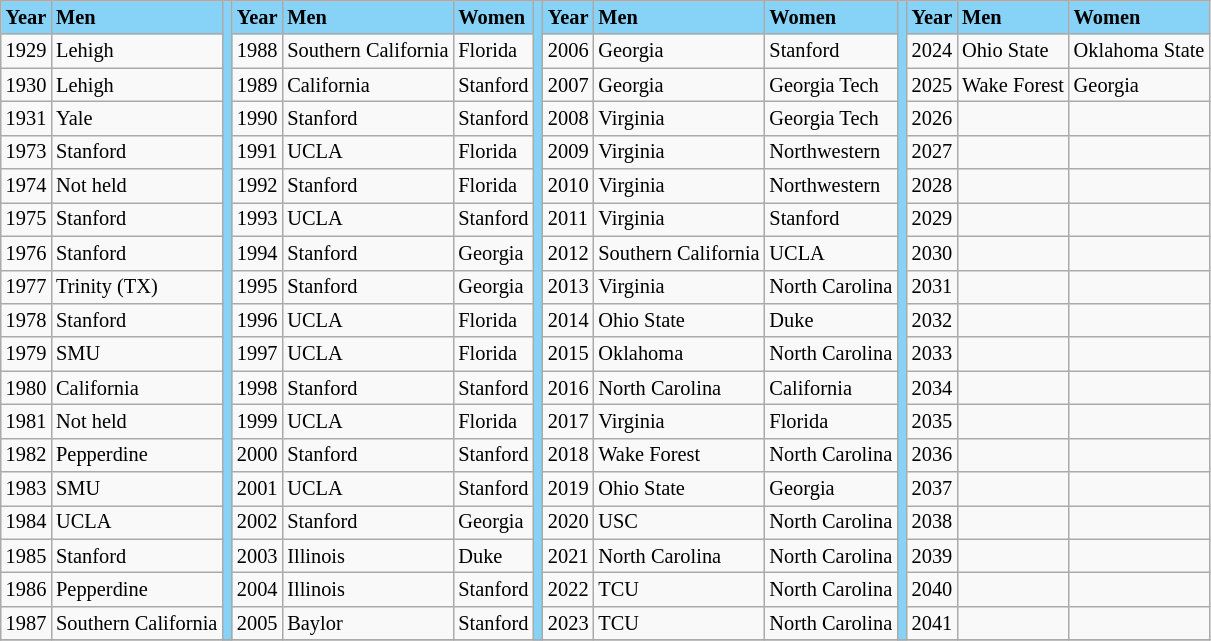<table class="wikitable" style="font-size:85%;">
<tr ! style="background-color: #87D3F8;">
<td><strong>Year</strong></td>
<td><strong>Men</strong></td>
<td rowspan=19></td>
<td><strong>Year</strong></td>
<td><strong>Men</strong></td>
<td><strong>Women</strong></td>
<td rowspan=19></td>
<td><strong>Year</strong></td>
<td><strong>Men</strong></td>
<td><strong>Women</strong></td>
<td rowspan=19></td>
<td><strong>Year</strong></td>
<td><strong>Men</strong></td>
<td><strong>Women</strong></td>
</tr>
<tr --->
<td>1929</td>
<td>Lehigh</td>
<td>1988</td>
<td>Southern California</td>
<td>Florida</td>
<td>2006</td>
<td>Georgia</td>
<td>Stanford</td>
<td>2024</td>
<td>Ohio State</td>
<td>Oklahoma State</td>
</tr>
<tr --->
<td>1930</td>
<td>Lehigh</td>
<td>1989</td>
<td>California</td>
<td>Stanford</td>
<td>2007</td>
<td>Georgia</td>
<td>Georgia Tech</td>
<td>2025</td>
<td>Wake Forest</td>
<td>Georgia</td>
</tr>
<tr --->
<td>1931</td>
<td>Yale</td>
<td>1990</td>
<td>Stanford</td>
<td>Stanford</td>
<td>2008</td>
<td>Virginia</td>
<td>Georgia Tech</td>
<td>2026</td>
<td></td>
<td></td>
</tr>
<tr --->
<td>1973</td>
<td>Stanford</td>
<td>1991</td>
<td>UCLA</td>
<td>Florida</td>
<td>2009</td>
<td>Virginia</td>
<td>Northwestern</td>
<td>2027</td>
<td></td>
<td></td>
</tr>
<tr --->
<td>1974</td>
<td>Not held</td>
<td>1992</td>
<td>Stanford</td>
<td>Florida</td>
<td>2010</td>
<td>Virginia</td>
<td>Northwestern</td>
<td>2028</td>
<td></td>
<td></td>
</tr>
<tr --->
<td>1975</td>
<td>Stanford</td>
<td>1993</td>
<td>UCLA</td>
<td>Stanford</td>
<td>2011</td>
<td>Virginia</td>
<td>Stanford</td>
<td>2029</td>
<td></td>
<td></td>
</tr>
<tr --->
<td>1976</td>
<td>Stanford</td>
<td>1994</td>
<td>Stanford</td>
<td>Georgia</td>
<td>2012</td>
<td>Southern California</td>
<td>UCLA</td>
<td>2030</td>
<td></td>
<td></td>
</tr>
<tr --->
<td>1977</td>
<td>Trinity (TX)</td>
<td>1995</td>
<td>Stanford</td>
<td>Georgia</td>
<td>2013</td>
<td>Virginia</td>
<td>North Carolina</td>
<td>2031</td>
<td></td>
<td></td>
</tr>
<tr --->
<td>1978</td>
<td>Stanford</td>
<td>1996</td>
<td>UCLA</td>
<td>Florida</td>
<td>2014</td>
<td>Ohio State</td>
<td>Duke</td>
<td>2032</td>
<td></td>
<td></td>
</tr>
<tr --->
<td>1979</td>
<td>SMU</td>
<td>1997</td>
<td>UCLA</td>
<td>Florida</td>
<td>2015</td>
<td>Oklahoma</td>
<td>North Carolina</td>
<td>2033</td>
<td></td>
<td></td>
</tr>
<tr --->
<td>1980</td>
<td>California</td>
<td>1998</td>
<td>Stanford</td>
<td>Stanford</td>
<td>2016</td>
<td>North Carolina</td>
<td>California</td>
<td>2034</td>
<td></td>
<td></td>
</tr>
<tr --->
<td>1981</td>
<td>Not held</td>
<td>1999</td>
<td>UCLA</td>
<td>Florida</td>
<td>2017</td>
<td>Virginia</td>
<td>Florida</td>
<td>2035</td>
<td></td>
<td></td>
</tr>
<tr --->
<td>1982</td>
<td>Pepperdine</td>
<td>2000</td>
<td>Stanford</td>
<td>Stanford</td>
<td>2018</td>
<td>Wake Forest</td>
<td>North Carolina</td>
<td>2036</td>
<td></td>
<td></td>
</tr>
<tr --->
<td>1983</td>
<td>SMU</td>
<td>2001</td>
<td>UCLA</td>
<td>Stanford</td>
<td>2019</td>
<td>Ohio State</td>
<td>Georgia</td>
<td>2037</td>
<td></td>
<td></td>
</tr>
<tr --->
<td>1984</td>
<td>UCLA</td>
<td>2002</td>
<td>Stanford</td>
<td>Georgia</td>
<td>2020</td>
<td>USC</td>
<td>North Carolina</td>
<td>2038</td>
<td></td>
<td></td>
</tr>
<tr --->
<td>1985</td>
<td>Stanford</td>
<td>2003</td>
<td>Illinois</td>
<td>Duke</td>
<td>2021</td>
<td>North Carolina</td>
<td>North Carolina</td>
<td>2039</td>
<td></td>
<td></td>
</tr>
<tr --->
<td>1986</td>
<td>Pepperdine</td>
<td>2004</td>
<td>Illinois</td>
<td>Stanford</td>
<td>2022</td>
<td>TCU</td>
<td>North Carolina</td>
<td>2040</td>
<td></td>
<td></td>
</tr>
<tr --->
<td>1987</td>
<td>Southern California</td>
<td>2005</td>
<td>Baylor</td>
<td>Stanford</td>
<td>2023</td>
<td>TCU</td>
<td>North Carolina</td>
<td>2041</td>
<td></td>
<td></td>
</tr>
<tr --->
</tr>
</table>
